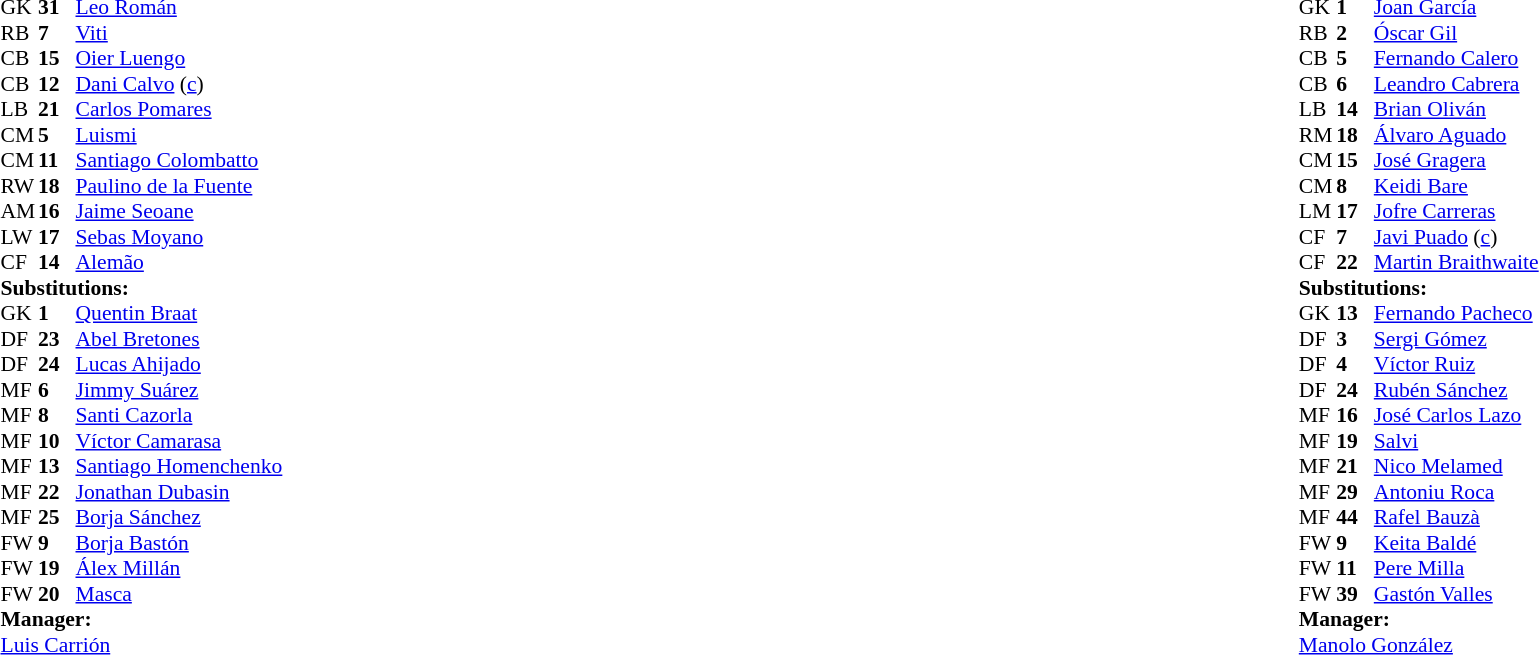<table width="100%">
<tr>
<td valign="top" width="50%"><br><table style="font-size: 90%" cellspacing="0" cellpadding="0">
<tr>
<th width="25"></th>
<th width="25"></th>
</tr>
<tr>
<td>GK</td>
<td><strong>31</strong></td>
<td> <a href='#'>Leo Román</a></td>
</tr>
<tr>
<td>RB</td>
<td><strong>7</strong></td>
<td> <a href='#'>Viti</a></td>
</tr>
<tr>
<td>CB</td>
<td><strong>15</strong></td>
<td> <a href='#'>Oier Luengo</a></td>
</tr>
<tr>
<td>CB</td>
<td><strong>12</strong></td>
<td> <a href='#'>Dani Calvo</a> (<a href='#'>c</a>)</td>
</tr>
<tr>
<td>LB</td>
<td><strong>21</strong></td>
<td> <a href='#'>Carlos Pomares</a></td>
<td></td>
<td></td>
</tr>
<tr>
<td>CM</td>
<td><strong>5</strong></td>
<td> <a href='#'>Luismi</a></td>
<td></td>
<td></td>
</tr>
<tr>
<td>CM</td>
<td><strong>11</strong></td>
<td> <a href='#'>Santiago Colombatto</a></td>
</tr>
<tr>
<td>RW</td>
<td><strong>18</strong></td>
<td> <a href='#'>Paulino de la Fuente</a></td>
<td></td>
<td></td>
</tr>
<tr>
<td>AM</td>
<td><strong>16</strong></td>
<td> <a href='#'>Jaime Seoane</a></td>
</tr>
<tr>
<td>LW</td>
<td><strong>17</strong></td>
<td> <a href='#'>Sebas Moyano</a></td>
<td></td>
<td></td>
</tr>
<tr>
<td>CF</td>
<td><strong>14</strong></td>
<td> <a href='#'>Alemão</a></td>
<td></td>
<td></td>
</tr>
<tr>
<td colspan=3><strong>Substitutions:</strong></td>
</tr>
<tr>
<td>GK</td>
<td><strong>1</strong></td>
<td> <a href='#'>Quentin Braat</a></td>
</tr>
<tr>
<td>DF</td>
<td><strong>23</strong></td>
<td> <a href='#'>Abel Bretones</a></td>
<td></td>
<td></td>
</tr>
<tr>
<td>DF</td>
<td><strong>24</strong></td>
<td> <a href='#'>Lucas Ahijado</a></td>
</tr>
<tr>
<td>MF</td>
<td><strong>6</strong></td>
<td> <a href='#'>Jimmy Suárez</a></td>
</tr>
<tr>
<td>MF</td>
<td><strong>8</strong></td>
<td> <a href='#'>Santi Cazorla</a></td>
</tr>
<tr>
<td>MF</td>
<td><strong>10</strong></td>
<td> <a href='#'>Víctor Camarasa</a></td>
</tr>
<tr>
<td>MF</td>
<td><strong>13</strong></td>
<td> <a href='#'>Santiago Homenchenko</a></td>
<td></td>
<td></td>
</tr>
<tr>
<td>MF</td>
<td><strong>22</strong></td>
<td> <a href='#'>Jonathan Dubasin</a></td>
<td></td>
<td></td>
</tr>
<tr>
<td>MF</td>
<td><strong>25</strong></td>
<td> <a href='#'>Borja Sánchez</a></td>
</tr>
<tr>
<td>FW</td>
<td><strong>9</strong></td>
<td> <a href='#'>Borja Bastón</a></td>
<td></td>
<td></td>
</tr>
<tr>
<td>FW</td>
<td><strong>19</strong></td>
<td> <a href='#'>Álex Millán</a></td>
</tr>
<tr>
<td>FW</td>
<td><strong>20</strong></td>
<td> <a href='#'>Masca</a></td>
<td></td>
<td></td>
</tr>
<tr>
<td colspan=3><strong>Manager:</strong></td>
</tr>
<tr>
<td colspan=3> <a href='#'>Luis Carrión</a></td>
</tr>
</table>
</td>
<td valign="top"></td>
<td valign="top" width="50%"><br><table style="font-size: 90%" cellspacing="0" cellpadding="0" align="center">
<tr>
<th width=25></th>
<th width=25></th>
</tr>
<tr>
<td>GK</td>
<td><strong>1</strong></td>
<td> <a href='#'>Joan García</a></td>
</tr>
<tr>
<td>RB</td>
<td><strong>2</strong></td>
<td> <a href='#'>Óscar Gil</a></td>
<td></td>
<td></td>
</tr>
<tr>
<td>CB</td>
<td><strong>5</strong></td>
<td> <a href='#'>Fernando Calero</a></td>
</tr>
<tr>
<td>CB</td>
<td><strong>6</strong></td>
<td> <a href='#'>Leandro Cabrera</a></td>
</tr>
<tr>
<td>LB</td>
<td><strong>14</strong></td>
<td> <a href='#'>Brian Oliván</a></td>
<td></td>
<td></td>
</tr>
<tr>
<td>RM</td>
<td><strong>18</strong></td>
<td> <a href='#'>Álvaro Aguado</a></td>
<td></td>
<td></td>
</tr>
<tr>
<td>CM</td>
<td><strong>15</strong></td>
<td> <a href='#'>José Gragera</a></td>
</tr>
<tr>
<td>CM</td>
<td><strong>8</strong></td>
<td> <a href='#'>Keidi Bare</a></td>
</tr>
<tr>
<td>LM</td>
<td><strong>17</strong></td>
<td> <a href='#'>Jofre Carreras</a></td>
<td></td>
<td></td>
</tr>
<tr>
<td>CF</td>
<td><strong>7</strong></td>
<td> <a href='#'>Javi Puado</a> (<a href='#'>c</a>)</td>
<td></td>
<td></td>
</tr>
<tr>
<td>CF</td>
<td><strong>22</strong></td>
<td> <a href='#'>Martin Braithwaite</a></td>
</tr>
<tr>
<td colspan=3><strong>Substitutions:</strong></td>
</tr>
<tr>
<td>GK</td>
<td><strong>13</strong></td>
<td> <a href='#'>Fernando Pacheco</a></td>
</tr>
<tr>
<td>DF</td>
<td><strong>3</strong></td>
<td> <a href='#'>Sergi Gómez</a></td>
<td></td>
<td></td>
</tr>
<tr>
<td>DF</td>
<td><strong>4</strong></td>
<td> <a href='#'>Víctor Ruiz</a></td>
</tr>
<tr>
<td>DF</td>
<td><strong>24</strong></td>
<td> <a href='#'>Rubén Sánchez</a></td>
</tr>
<tr>
<td>MF</td>
<td><strong>16</strong></td>
<td> <a href='#'>José Carlos Lazo</a></td>
</tr>
<tr>
<td>MF</td>
<td><strong>19</strong></td>
<td> <a href='#'>Salvi</a></td>
<td></td>
<td></td>
</tr>
<tr>
<td>MF</td>
<td><strong>21</strong></td>
<td> <a href='#'>Nico Melamed</a></td>
<td></td>
<td></td>
</tr>
<tr>
<td>MF</td>
<td><strong>29</strong></td>
<td> <a href='#'>Antoniu Roca</a></td>
</tr>
<tr>
<td>MF</td>
<td><strong>44</strong></td>
<td> <a href='#'>Rafel Bauzà</a></td>
</tr>
<tr>
<td>FW</td>
<td><strong>9</strong></td>
<td> <a href='#'>Keita Baldé</a></td>
<td></td>
<td></td>
</tr>
<tr>
<td>FW</td>
<td><strong>11</strong></td>
<td> <a href='#'>Pere Milla</a></td>
<td></td>
<td></td>
</tr>
<tr>
<td>FW</td>
<td><strong>39</strong></td>
<td> <a href='#'>Gastón Valles</a></td>
</tr>
<tr>
<td colspan=3><strong>Manager:</strong></td>
</tr>
<tr>
<td colspan=3> <a href='#'>Manolo González</a></td>
</tr>
</table>
</td>
</tr>
</table>
